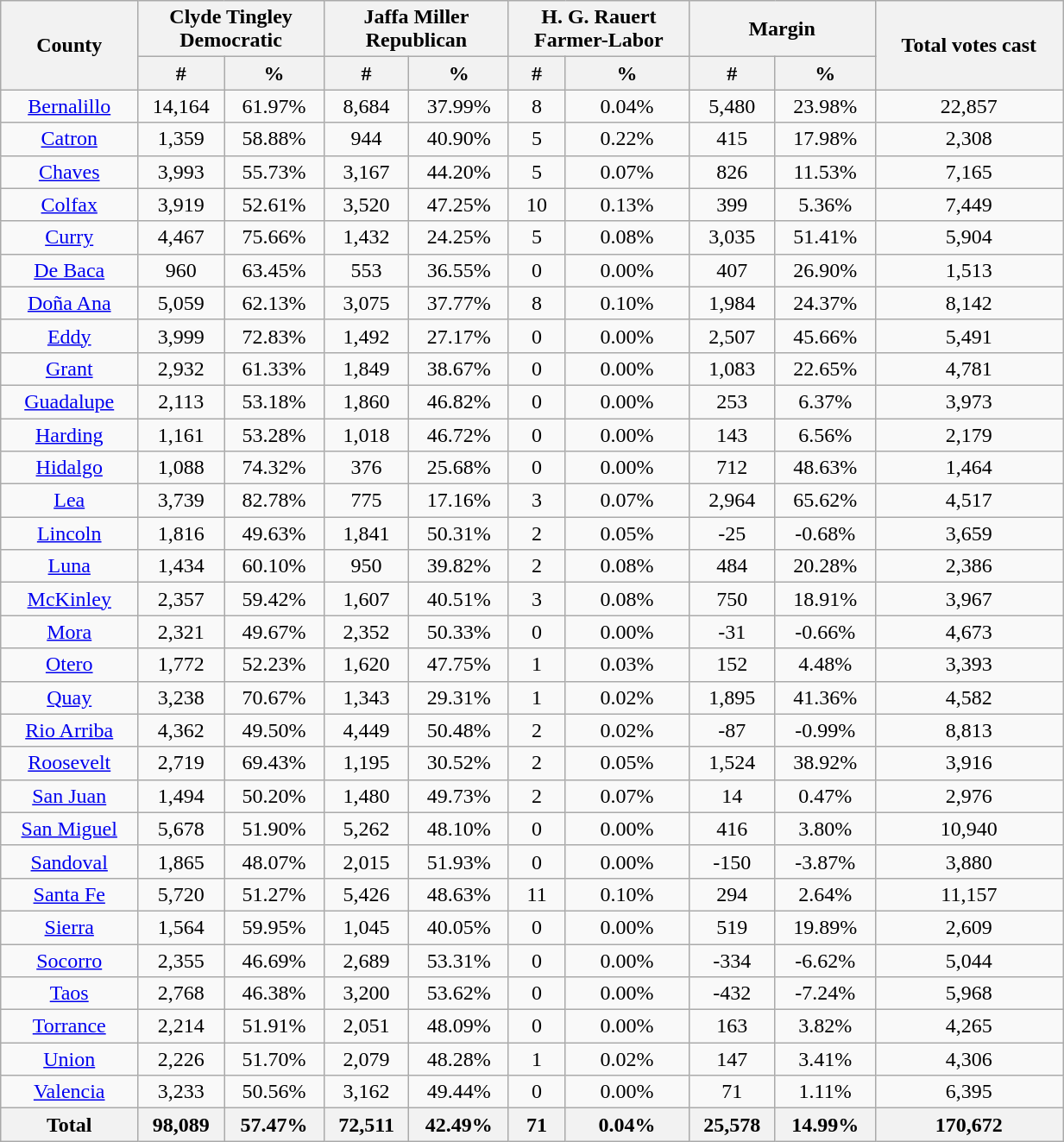<table width="65%" class="wikitable sortable" style="text-align:center">
<tr>
<th style="text-align:center;" rowspan="2">County</th>
<th style="text-align:center;" colspan="2">Clyde Tingley<br>Democratic</th>
<th style="text-align:center;" colspan="2">Jaffa Miller<br>Republican</th>
<th style="text-align:center;" colspan="2">H. G. Rauert<br>Farmer-Labor</th>
<th style="text-align:center;" colspan="2">Margin</th>
<th style="text-align:center;" rowspan="2">Total votes cast</th>
</tr>
<tr>
<th style="text-align:center;" data-sort-type="number">#</th>
<th style="text-align:center;" data-sort-type="number">%</th>
<th style="text-align:center;" data-sort-type="number">#</th>
<th style="text-align:center;" data-sort-type="number">%</th>
<th style="text-align:center;" data-sort-type="number">#</th>
<th style="text-align:center;" data-sort-type="number">%</th>
<th style="text-align:center;" data-sort-type="number">#</th>
<th style="text-align:center;" data-sort-type="number">%</th>
</tr>
<tr style="text-align:center;">
<td><a href='#'>Bernalillo</a></td>
<td>14,164</td>
<td>61.97%</td>
<td>8,684</td>
<td>37.99%</td>
<td>8</td>
<td>0.04%</td>
<td>5,480</td>
<td>23.98%</td>
<td>22,857</td>
</tr>
<tr style="text-align:center;">
<td><a href='#'>Catron</a></td>
<td>1,359</td>
<td>58.88%</td>
<td>944</td>
<td>40.90%</td>
<td>5</td>
<td>0.22%</td>
<td>415</td>
<td>17.98%</td>
<td>2,308</td>
</tr>
<tr style="text-align:center;">
<td><a href='#'>Chaves</a></td>
<td>3,993</td>
<td>55.73%</td>
<td>3,167</td>
<td>44.20%</td>
<td>5</td>
<td>0.07%</td>
<td>826</td>
<td>11.53%</td>
<td>7,165</td>
</tr>
<tr style="text-align:center;">
<td><a href='#'>Colfax</a></td>
<td>3,919</td>
<td>52.61%</td>
<td>3,520</td>
<td>47.25%</td>
<td>10</td>
<td>0.13%</td>
<td>399</td>
<td>5.36%</td>
<td>7,449</td>
</tr>
<tr style="text-align:center;">
<td><a href='#'>Curry</a></td>
<td>4,467</td>
<td>75.66%</td>
<td>1,432</td>
<td>24.25%</td>
<td>5</td>
<td>0.08%</td>
<td>3,035</td>
<td>51.41%</td>
<td>5,904</td>
</tr>
<tr style="text-align:center;">
<td><a href='#'>De Baca</a></td>
<td>960</td>
<td>63.45%</td>
<td>553</td>
<td>36.55%</td>
<td>0</td>
<td>0.00%</td>
<td>407</td>
<td>26.90%</td>
<td>1,513</td>
</tr>
<tr style="text-align:center;">
<td><a href='#'>Doña Ana</a></td>
<td>5,059</td>
<td>62.13%</td>
<td>3,075</td>
<td>37.77%</td>
<td>8</td>
<td>0.10%</td>
<td>1,984</td>
<td>24.37%</td>
<td>8,142</td>
</tr>
<tr style="text-align:center;">
<td><a href='#'>Eddy</a></td>
<td>3,999</td>
<td>72.83%</td>
<td>1,492</td>
<td>27.17%</td>
<td>0</td>
<td>0.00%</td>
<td>2,507</td>
<td>45.66%</td>
<td>5,491</td>
</tr>
<tr style="text-align:center;">
<td><a href='#'>Grant</a></td>
<td>2,932</td>
<td>61.33%</td>
<td>1,849</td>
<td>38.67%</td>
<td>0</td>
<td>0.00%</td>
<td>1,083</td>
<td>22.65%</td>
<td>4,781</td>
</tr>
<tr style="text-align:center;">
<td><a href='#'>Guadalupe</a></td>
<td>2,113</td>
<td>53.18%</td>
<td>1,860</td>
<td>46.82%</td>
<td>0</td>
<td>0.00%</td>
<td>253</td>
<td>6.37%</td>
<td>3,973</td>
</tr>
<tr style="text-align:center;">
<td><a href='#'>Harding</a></td>
<td>1,161</td>
<td>53.28%</td>
<td>1,018</td>
<td>46.72%</td>
<td>0</td>
<td>0.00%</td>
<td>143</td>
<td>6.56%</td>
<td>2,179</td>
</tr>
<tr style="text-align:center;">
<td><a href='#'>Hidalgo</a></td>
<td>1,088</td>
<td>74.32%</td>
<td>376</td>
<td>25.68%</td>
<td>0</td>
<td>0.00%</td>
<td>712</td>
<td>48.63%</td>
<td>1,464</td>
</tr>
<tr style="text-align:center;">
<td><a href='#'>Lea</a></td>
<td>3,739</td>
<td>82.78%</td>
<td>775</td>
<td>17.16%</td>
<td>3</td>
<td>0.07%</td>
<td>2,964</td>
<td>65.62%</td>
<td>4,517</td>
</tr>
<tr style="text-align:center;">
<td><a href='#'>Lincoln</a></td>
<td>1,816</td>
<td>49.63%</td>
<td>1,841</td>
<td>50.31%</td>
<td>2</td>
<td>0.05%</td>
<td>-25</td>
<td>-0.68%</td>
<td>3,659</td>
</tr>
<tr style="text-align:center;">
<td><a href='#'>Luna</a></td>
<td>1,434</td>
<td>60.10%</td>
<td>950</td>
<td>39.82%</td>
<td>2</td>
<td>0.08%</td>
<td>484</td>
<td>20.28%</td>
<td>2,386</td>
</tr>
<tr style="text-align:center;">
<td><a href='#'>McKinley</a></td>
<td>2,357</td>
<td>59.42%</td>
<td>1,607</td>
<td>40.51%</td>
<td>3</td>
<td>0.08%</td>
<td>750</td>
<td>18.91%</td>
<td>3,967</td>
</tr>
<tr style="text-align:center;">
<td><a href='#'>Mora</a></td>
<td>2,321</td>
<td>49.67%</td>
<td>2,352</td>
<td>50.33%</td>
<td>0</td>
<td>0.00%</td>
<td>-31</td>
<td>-0.66%</td>
<td>4,673</td>
</tr>
<tr style="text-align:center;">
<td><a href='#'>Otero</a></td>
<td>1,772</td>
<td>52.23%</td>
<td>1,620</td>
<td>47.75%</td>
<td>1</td>
<td>0.03%</td>
<td>152</td>
<td>4.48%</td>
<td>3,393</td>
</tr>
<tr style="text-align:center;">
<td><a href='#'>Quay</a></td>
<td>3,238</td>
<td>70.67%</td>
<td>1,343</td>
<td>29.31%</td>
<td>1</td>
<td>0.02%</td>
<td>1,895</td>
<td>41.36%</td>
<td>4,582</td>
</tr>
<tr style="text-align:center;">
<td><a href='#'>Rio Arriba</a></td>
<td>4,362</td>
<td>49.50%</td>
<td>4,449</td>
<td>50.48%</td>
<td>2</td>
<td>0.02%</td>
<td>-87</td>
<td>-0.99%</td>
<td>8,813</td>
</tr>
<tr style="text-align:center;">
<td><a href='#'>Roosevelt</a></td>
<td>2,719</td>
<td>69.43%</td>
<td>1,195</td>
<td>30.52%</td>
<td>2</td>
<td>0.05%</td>
<td>1,524</td>
<td>38.92%</td>
<td>3,916</td>
</tr>
<tr style="text-align:center;">
<td><a href='#'>San Juan</a></td>
<td>1,494</td>
<td>50.20%</td>
<td>1,480</td>
<td>49.73%</td>
<td>2</td>
<td>0.07%</td>
<td>14</td>
<td>0.47%</td>
<td>2,976</td>
</tr>
<tr style="text-align:center;">
<td><a href='#'>San Miguel</a></td>
<td>5,678</td>
<td>51.90%</td>
<td>5,262</td>
<td>48.10%</td>
<td>0</td>
<td>0.00%</td>
<td>416</td>
<td>3.80%</td>
<td>10,940</td>
</tr>
<tr style="text-align:center;">
<td><a href='#'>Sandoval</a></td>
<td>1,865</td>
<td>48.07%</td>
<td>2,015</td>
<td>51.93%</td>
<td>0</td>
<td>0.00%</td>
<td>-150</td>
<td>-3.87%</td>
<td>3,880</td>
</tr>
<tr style="text-align:center;">
<td><a href='#'>Santa Fe</a></td>
<td>5,720</td>
<td>51.27%</td>
<td>5,426</td>
<td>48.63%</td>
<td>11</td>
<td>0.10%</td>
<td>294</td>
<td>2.64%</td>
<td>11,157</td>
</tr>
<tr style="text-align:center;">
<td><a href='#'>Sierra</a></td>
<td>1,564</td>
<td>59.95%</td>
<td>1,045</td>
<td>40.05%</td>
<td>0</td>
<td>0.00%</td>
<td>519</td>
<td>19.89%</td>
<td>2,609</td>
</tr>
<tr style="text-align:center;">
<td><a href='#'>Socorro</a></td>
<td>2,355</td>
<td>46.69%</td>
<td>2,689</td>
<td>53.31%</td>
<td>0</td>
<td>0.00%</td>
<td>-334</td>
<td>-6.62%</td>
<td>5,044</td>
</tr>
<tr style="text-align:center;">
<td><a href='#'>Taos</a></td>
<td>2,768</td>
<td>46.38%</td>
<td>3,200</td>
<td>53.62%</td>
<td>0</td>
<td>0.00%</td>
<td>-432</td>
<td>-7.24%</td>
<td>5,968</td>
</tr>
<tr style="text-align:center;">
<td><a href='#'>Torrance</a></td>
<td>2,214</td>
<td>51.91%</td>
<td>2,051</td>
<td>48.09%</td>
<td>0</td>
<td>0.00%</td>
<td>163</td>
<td>3.82%</td>
<td>4,265</td>
</tr>
<tr style="text-align:center;">
<td><a href='#'>Union</a></td>
<td>2,226</td>
<td>51.70%</td>
<td>2,079</td>
<td>48.28%</td>
<td>1</td>
<td>0.02%</td>
<td>147</td>
<td>3.41%</td>
<td>4,306</td>
</tr>
<tr style="text-align:center;">
<td><a href='#'>Valencia</a></td>
<td>3,233</td>
<td>50.56%</td>
<td>3,162</td>
<td>49.44%</td>
<td>0</td>
<td>0.00%</td>
<td>71</td>
<td>1.11%</td>
<td>6,395</td>
</tr>
<tr style="text-align:center;">
<th>Total</th>
<th>98,089</th>
<th>57.47%</th>
<th>72,511</th>
<th>42.49%</th>
<th>71</th>
<th>0.04%</th>
<th>25,578</th>
<th>14.99%</th>
<th>170,672</th>
</tr>
</table>
